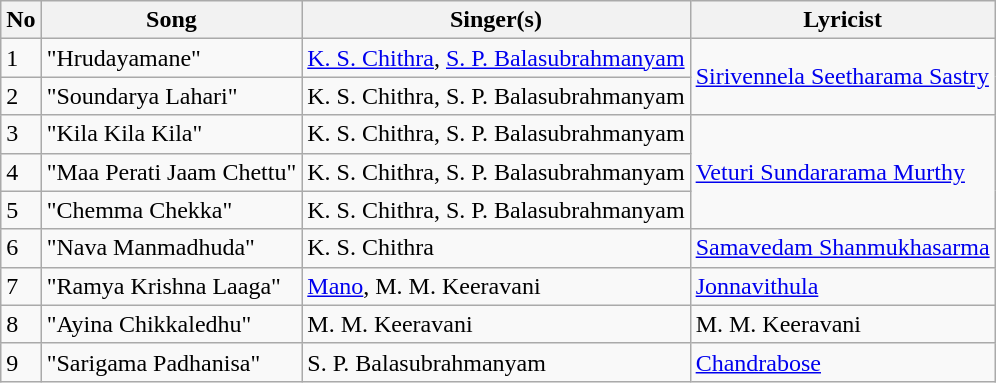<table class="wikitable sortable">
<tr>
<th>No</th>
<th>Song</th>
<th>Singer(s)</th>
<th>Lyricist</th>
</tr>
<tr>
<td>1</td>
<td>"Hrudayamane"</td>
<td><a href='#'>K. S. Chithra</a>, <a href='#'>S. P. Balasubrahmanyam</a></td>
<td rowspan="2"><a href='#'>Sirivennela Seetharama Sastry</a></td>
</tr>
<tr>
<td>2</td>
<td>"Soundarya Lahari"</td>
<td>K. S. Chithra, S. P. Balasubrahmanyam</td>
</tr>
<tr>
<td>3</td>
<td>"Kila Kila Kila"</td>
<td>K. S. Chithra, S. P. Balasubrahmanyam</td>
<td rowspan="3"><a href='#'>Veturi Sundararama Murthy</a></td>
</tr>
<tr>
<td>4</td>
<td>"Maa Perati Jaam Chettu"</td>
<td>K. S. Chithra, S. P. Balasubrahmanyam</td>
</tr>
<tr>
<td>5</td>
<td>"Chemma Chekka"</td>
<td>K. S. Chithra, S. P. Balasubrahmanyam</td>
</tr>
<tr>
<td>6</td>
<td>"Nava Manmadhuda"</td>
<td>K. S. Chithra</td>
<td><a href='#'>Samavedam Shanmukhasarma</a></td>
</tr>
<tr>
<td>7</td>
<td>"Ramya Krishna Laaga"</td>
<td><a href='#'>Mano</a>, M. M. Keeravani</td>
<td><a href='#'>Jonnavithula</a></td>
</tr>
<tr>
<td>8</td>
<td>"Ayina Chikkaledhu"</td>
<td>M. M. Keeravani</td>
<td>M. M. Keeravani</td>
</tr>
<tr>
<td>9</td>
<td>"Sarigama Padhanisa"</td>
<td>S. P. Balasubrahmanyam</td>
<td><a href='#'>Chandrabose</a></td>
</tr>
</table>
